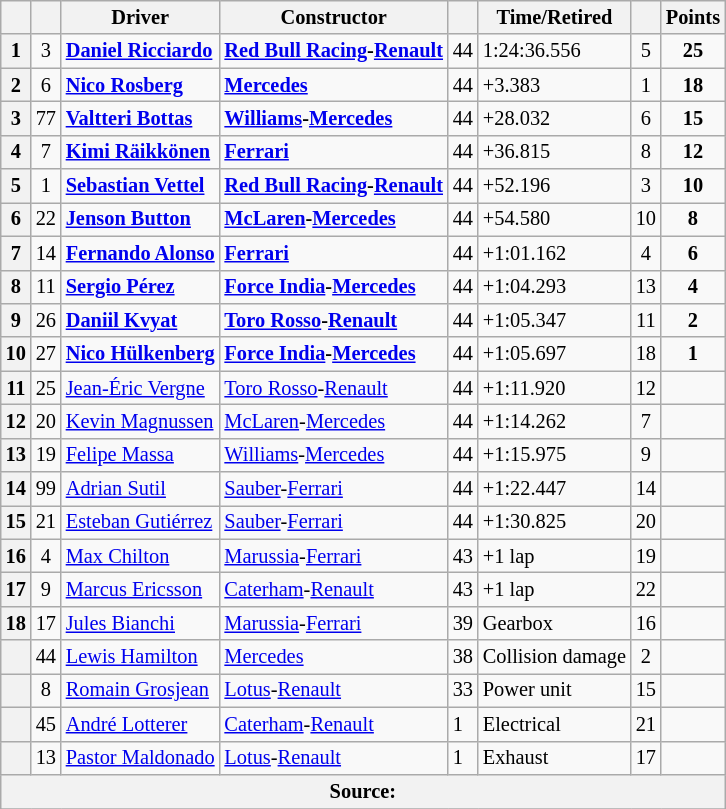<table class="wikitable sortable" style="font-size: 85%">
<tr>
<th scope="col"></th>
<th scope="col"></th>
<th scope="col">Driver</th>
<th scope="col">Constructor</th>
<th scope="col" class="unsortable"></th>
<th scope="col" class="unsortable">Time/Retired</th>
<th scope="col"></th>
<th scope="col">Points</th>
</tr>
<tr>
<th scope="row">1</th>
<td align="center">3</td>
<td data-sort-value="RIC"> <strong><a href='#'>Daniel Ricciardo</a></strong></td>
<td><strong><a href='#'>Red Bull Racing</a>-<a href='#'>Renault</a></strong></td>
<td>44</td>
<td>1:24:36.556</td>
<td align="center">5</td>
<td align="center"><strong>25</strong></td>
</tr>
<tr>
<th scope="row">2</th>
<td align="center">6</td>
<td data-sort-value="ROS"> <strong><a href='#'>Nico Rosberg</a></strong></td>
<td><strong><a href='#'>Mercedes</a></strong></td>
<td>44</td>
<td>+3.383</td>
<td align="center">1</td>
<td align="center"><strong>18</strong></td>
</tr>
<tr>
<th scope="row">3</th>
<td align="center">77</td>
<td data-sort-value="BOT"> <strong><a href='#'>Valtteri Bottas</a></strong></td>
<td><strong><a href='#'>Williams</a>-<a href='#'>Mercedes</a></strong></td>
<td>44</td>
<td>+28.032</td>
<td align="center">6</td>
<td align="center"><strong>15</strong></td>
</tr>
<tr>
<th scope="row">4</th>
<td align="center">7</td>
<td data-sort-value="RAI"> <strong><a href='#'>Kimi Räikkönen</a></strong></td>
<td><strong><a href='#'>Ferrari</a></strong></td>
<td>44</td>
<td>+36.815</td>
<td align="center">8</td>
<td align="center"><strong>12</strong></td>
</tr>
<tr>
<th scope="row">5</th>
<td align="center">1</td>
<td data-sort-value="VET"> <strong><a href='#'>Sebastian Vettel</a></strong></td>
<td><strong><a href='#'>Red Bull Racing</a>-<a href='#'>Renault</a></strong></td>
<td>44</td>
<td>+52.196</td>
<td align="center">3</td>
<td align="center"><strong>10</strong></td>
</tr>
<tr>
<th scope="row">6</th>
<td align="center">22</td>
<td data-sort-value="BUT"> <strong><a href='#'>Jenson Button</a></strong></td>
<td><strong><a href='#'>McLaren</a>-<a href='#'>Mercedes</a></strong></td>
<td>44</td>
<td>+54.580</td>
<td align="center">10</td>
<td align="center"><strong>8</strong></td>
</tr>
<tr>
<th scope="row">7</th>
<td align="center">14</td>
<td data-sort-value="ALO"> <strong><a href='#'>Fernando Alonso</a></strong></td>
<td><strong><a href='#'>Ferrari</a></strong></td>
<td>44</td>
<td>+1:01.162</td>
<td align="center">4</td>
<td align="center"><strong>6</strong></td>
</tr>
<tr>
<th scope="row">8</th>
<td align="center">11</td>
<td data-sort-value="PER"> <strong><a href='#'>Sergio Pérez</a></strong></td>
<td><strong><a href='#'>Force India</a>-<a href='#'>Mercedes</a></strong></td>
<td>44</td>
<td>+1:04.293</td>
<td align="center">13</td>
<td align="center"><strong>4</strong></td>
</tr>
<tr>
<th scope="row">9</th>
<td align="center">26</td>
<td data-sort-value="KVY"> <strong><a href='#'>Daniil Kvyat</a></strong></td>
<td><strong><a href='#'>Toro Rosso</a>-<a href='#'>Renault</a></strong></td>
<td>44</td>
<td>+1:05.347</td>
<td align="center">11</td>
<td align="center"><strong>2</strong></td>
</tr>
<tr>
<th scope="row">10</th>
<td align="center">27</td>
<td data-sort-value="HUL"> <strong><a href='#'>Nico Hülkenberg</a></strong></td>
<td><strong><a href='#'>Force India</a>-<a href='#'>Mercedes</a></strong></td>
<td>44</td>
<td>+1:05.697</td>
<td align="center">18</td>
<td align="center"><strong>1</strong></td>
</tr>
<tr>
<th scope="row">11</th>
<td align="center">25</td>
<td data-sort-value="VER"> <a href='#'>Jean-Éric Vergne</a></td>
<td><a href='#'>Toro Rosso</a>-<a href='#'>Renault</a></td>
<td>44</td>
<td>+1:11.920</td>
<td align="center">12</td>
<td></td>
</tr>
<tr>
<th scope="row">12</th>
<td align="center">20</td>
<td data-sort-value="MAG"> <a href='#'>Kevin Magnussen</a></td>
<td><a href='#'>McLaren</a>-<a href='#'>Mercedes</a></td>
<td>44</td>
<td>+1:14.262</td>
<td align="center">7</td>
<td></td>
</tr>
<tr>
<th scope="row">13</th>
<td align="center">19</td>
<td data-sort-value="MAS"> <a href='#'>Felipe Massa</a></td>
<td><a href='#'>Williams</a>-<a href='#'>Mercedes</a></td>
<td>44</td>
<td>+1:15.975</td>
<td align="center">9</td>
<td></td>
</tr>
<tr>
<th scope="row">14</th>
<td align="center">99</td>
<td data-sort-value="SUT"> <a href='#'>Adrian Sutil</a></td>
<td><a href='#'>Sauber</a>-<a href='#'>Ferrari</a></td>
<td>44</td>
<td>+1:22.447</td>
<td align="center">14</td>
<td></td>
</tr>
<tr>
<th scope="row">15</th>
<td align="center">21</td>
<td data-sort-value="GUT"> <a href='#'>Esteban Gutiérrez</a></td>
<td><a href='#'>Sauber</a>-<a href='#'>Ferrari</a></td>
<td>44</td>
<td>+1:30.825</td>
<td align="center">20</td>
<td></td>
</tr>
<tr>
<th scope="row">16</th>
<td align="center">4</td>
<td data-sort-value="CHI"> <a href='#'>Max Chilton</a></td>
<td><a href='#'>Marussia</a>-<a href='#'>Ferrari</a></td>
<td>43</td>
<td>+1 lap</td>
<td align="center">19</td>
<td></td>
</tr>
<tr>
<th scope="row">17</th>
<td align="center">9</td>
<td data-sort-value="ERI"> <a href='#'>Marcus Ericsson</a></td>
<td><a href='#'>Caterham</a>-<a href='#'>Renault</a></td>
<td>43</td>
<td>+1 lap</td>
<td align="center">22</td>
<td></td>
</tr>
<tr>
<th scope="row">18</th>
<td align="center">17</td>
<td data-sort-value="BIA"> <a href='#'>Jules Bianchi</a></td>
<td><a href='#'>Marussia</a>-<a href='#'>Ferrari</a></td>
<td>39</td>
<td>Gearbox</td>
<td align="center">16</td>
<td></td>
</tr>
<tr>
<th data-sort-value="19" scope="row"></th>
<td align="center">44</td>
<td data-sort-value="HAM"> <a href='#'>Lewis Hamilton</a></td>
<td><a href='#'>Mercedes</a></td>
<td>38</td>
<td>Collision damage</td>
<td align="center">2</td>
<td></td>
</tr>
<tr>
<th data-sort-value="20" scope="row"></th>
<td align="center">8</td>
<td data-sort-value="GRO"> <a href='#'>Romain Grosjean</a></td>
<td><a href='#'>Lotus</a>-<a href='#'>Renault</a></td>
<td>33</td>
<td>Power unit</td>
<td align="center">15</td>
<td></td>
</tr>
<tr>
<th data-sort-value="21" scope="row"></th>
<td align="center">45</td>
<td data-sort-value="LOT"> <a href='#'>André Lotterer</a></td>
<td><a href='#'>Caterham</a>-<a href='#'>Renault</a></td>
<td>1</td>
<td>Electrical</td>
<td align="center">21</td>
<td></td>
</tr>
<tr>
<th data-sort-value="22" scope="row"></th>
<td align="center">13</td>
<td data-sort-value="MAL"> <a href='#'>Pastor Maldonado</a></td>
<td><a href='#'>Lotus</a>-<a href='#'>Renault</a></td>
<td>1</td>
<td>Exhaust</td>
<td align="center">17</td>
<td></td>
</tr>
<tr class="sortbottom">
<th colspan=8>Source:</th>
</tr>
<tr>
</tr>
</table>
